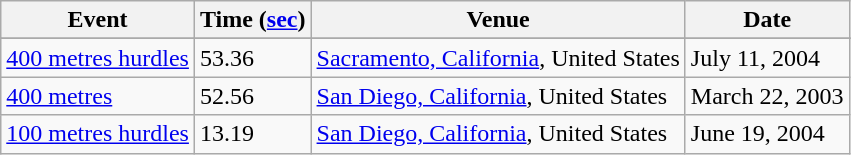<table class=wikitable>
<tr>
<th>Event</th>
<th>Time (<a href='#'>sec</a>)</th>
<th>Venue</th>
<th>Date</th>
</tr>
<tr>
</tr>
<tr>
<td><a href='#'>400 metres hurdles</a></td>
<td>53.36</td>
<td><a href='#'>Sacramento, California</a>, United States</td>
<td>July 11, 2004</td>
</tr>
<tr>
<td><a href='#'>400 metres</a></td>
<td>52.56</td>
<td><a href='#'>San Diego, California</a>, United States</td>
<td>March 22, 2003</td>
</tr>
<tr>
<td><a href='#'>100 metres hurdles</a></td>
<td>13.19</td>
<td><a href='#'>San Diego, California</a>, United States</td>
<td>June 19, 2004</td>
</tr>
</table>
